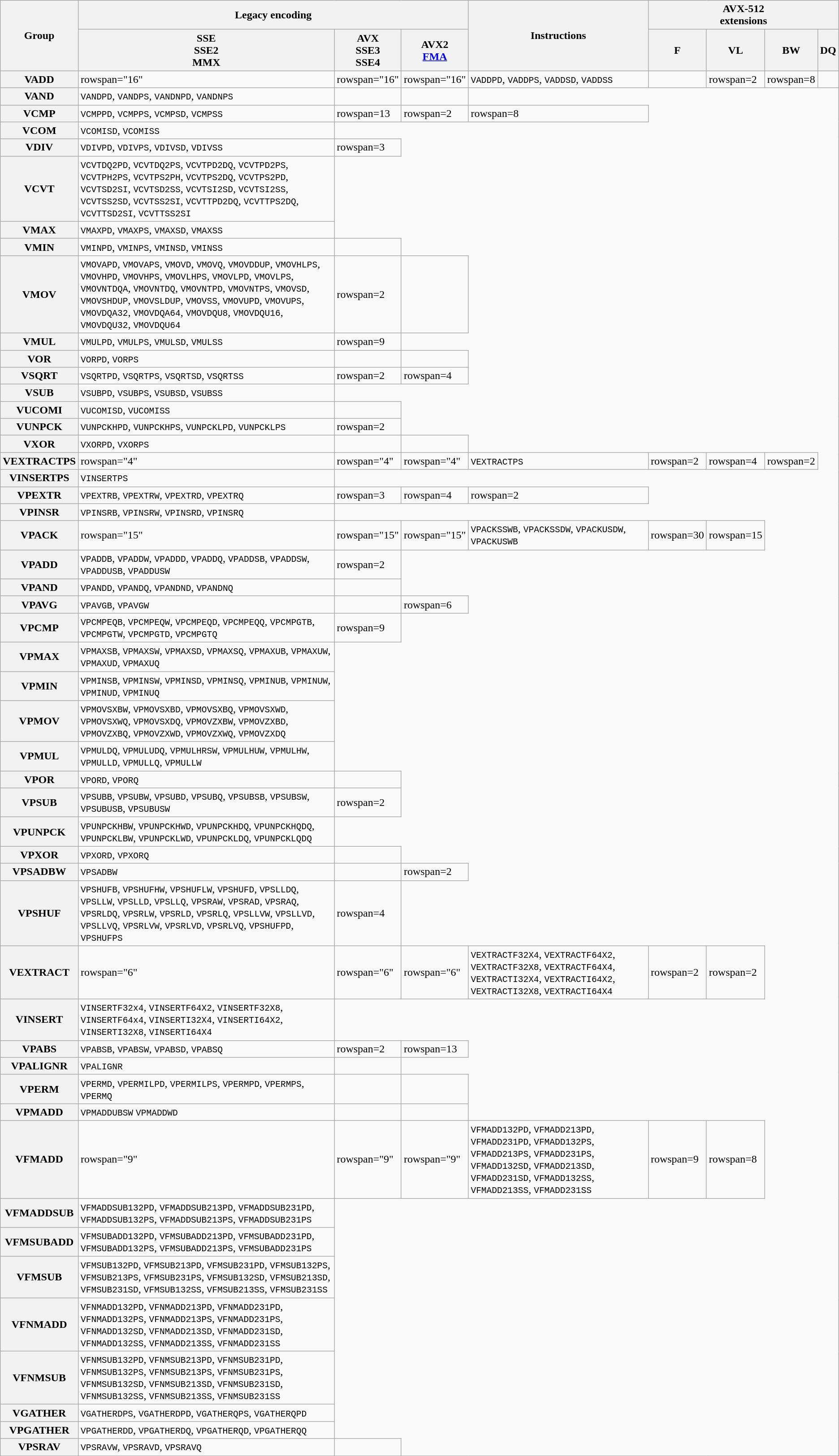<table class="wikitable sortable plainrowheaders sort-under">
<tr>
<th scope="col" rowspan="2">Group</th>
<th scope="col" colspan="3">Legacy encoding</th>
<th scope="col" rowspan="2" class="unsortable">Instructions</th>
<th scope="col" colspan="4">AVX-512<br>extensions</th>
</tr>
<tr>
<th scope="col">SSE<br>SSE2 <br>MMX</th>
<th scope="col">AVX<br>SSE3<br>SSE4</th>
<th scope="col">AVX2<br><a href='#'>FMA</a></th>
<th scope="col">F</th>
<th scope="col">VL</th>
<th scope="col">BW</th>
<th scope="col">DQ</th>
</tr>
<tr>
<th scope="row">VADD</th>
<td>rowspan="16" </td>
<td>rowspan="16" </td>
<td>rowspan="16" </td>
<td><code>VADDPD</code>, <code>VADDPS</code>, <code>VADDSD</code>, <code>VADDSS</code></td>
<td></td>
<td>rowspan=2 </td>
<td>rowspan=8 </td>
<td></td>
</tr>
<tr>
<th scope="row">VAND</th>
<td><code>VANDPD</code>, <code>VANDPS</code>, <code>VANDNPD</code>, <code>VANDNPS</code></td>
<td></td>
<td></td>
</tr>
<tr>
<th scope="row">VCMP</th>
<td><code>VCMPPD</code>, <code>VCMPPS</code>, <code>VCMPSD</code>, <code>VCMPSS</code></td>
<td>rowspan=13 </td>
<td>rowspan=2 </td>
<td>rowspan=8 </td>
</tr>
<tr>
<th scope="row">VCOM</th>
<td><code>VCOMISD</code>, <code>VCOMISS</code></td>
</tr>
<tr>
<th scope="row">VDIV</th>
<td><code>VDIVPD</code>, <code>VDIVPS</code>, <code>VDIVSD</code>, <code>VDIVSS</code></td>
<td>rowspan=3 </td>
</tr>
<tr>
<th scope="row">VCVT</th>
<td><code>VCVTDQ2PD</code>, <code>VCVTDQ2PS</code>, <code>VCVTPD2DQ</code>, <code>VCVTPD2PS</code>, <code>VCVTPH2PS</code>, <code>VCVTPS2PH</code>, <code>VCVTPS2DQ</code>, <code>VCVTPS2PD</code>, <code>VCVTSD2SI</code>, <code>VCVTSD2SS</code>, <code>VCVTSI2SD</code>, <code>VCVTSI2SS</code>, <code>VCVTSS2SD</code>, <code>VCVTSS2SI</code>, <code>VCVTTPD2DQ</code>, <code>VCVTTPS2DQ</code>, <code>VCVTTSD2SI</code>, <code>VCVTTSS2SI</code></td>
</tr>
<tr>
<th scope="row">VMAX</th>
<td><code>VMAXPD</code>, <code>VMAXPS</code>, <code>VMAXSD</code>, <code>VMAXSS</code></td>
</tr>
<tr>
<th scope="row">VMIN</th>
<td><code>VMINPD</code>, <code>VMINPS</code>, <code>VMINSD</code>, <code>VMINSS</code></td>
<td></td>
</tr>
<tr>
<th scope="row">VMOV</th>
<td><code>VMOVAPD</code>, <code>VMOVAPS</code>, <code>VMOVD</code>, <code>VMOVQ</code>, <code>VMOVDDUP</code>, <code>VMOVHLPS</code>, <code>VMOVHPD</code>, <code>VMOVHPS</code>, <code>VMOVLHPS</code>, <code>VMOVLPD</code>, <code>VMOVLPS</code>, <code>VMOVNTDQA</code>, <code>VMOVNTDQ</code>, <code>VMOVNTPD</code>, <code>VMOVNTPS</code>, <code>VMOVSD</code>, <code>VMOVSHDUP</code>, <code>VMOVSLDUP</code>, <code>VMOVSS</code>, <code>VMOVUPD</code>, <code>VMOVUPS</code>, <code>VMOVDQA32</code>, <code>VMOVDQA64</code>, <code>VMOVDQU8</code>, <code>VMOVDQU16</code>, <code>VMOVDQU32</code>, <code>VMOVDQU64</code></td>
<td>rowspan=2 </td>
<td></td>
</tr>
<tr>
<th scope="row">VMUL</th>
<td><code>VMULPD</code>, <code>VMULPS</code>, <code>VMULSD</code>, <code>VMULSS</code></td>
<td>rowspan=9 </td>
</tr>
<tr>
<th scope="row">VOR</th>
<td><code>VORPD</code>, <code>VORPS</code></td>
<td></td>
<td></td>
</tr>
<tr>
<th scope="row">VSQRT</th>
<td><code>VSQRTPD</code>, <code>VSQRTPS</code>, <code>VSQRTSD</code>, <code>VSQRTSS</code></td>
<td>rowspan=2 </td>
<td>rowspan=4 </td>
</tr>
<tr>
<th scope="row">VSUB</th>
<td><code>VSUBPD</code>, <code>VSUBPS</code>, <code>VSUBSD</code>, <code>VSUBSS</code></td>
</tr>
<tr>
<th scope="row">VUCOMI</th>
<td><code>VUCOMISD</code>, <code>VUCOMISS</code></td>
<td></td>
</tr>
<tr>
<th scope="row">VUNPCK</th>
<td><code>VUNPCKHPD</code>, <code>VUNPCKHPS</code>, <code>VUNPCKLPD</code>, <code>VUNPCKLPS</code></td>
<td>rowspan=2 </td>
</tr>
<tr>
<th scope="row">VXOR</th>
<td><code>VXORPD</code>, <code>VXORPS</code></td>
<td></td>
<td></td>
</tr>
<tr>
<th scope="row">VEXTRACTPS</th>
<td>rowspan="4" </td>
<td>rowspan="4" </td>
<td>rowspan="4" </td>
<td><code>VEXTRACTPS</code></td>
<td>rowspan=2 </td>
<td>rowspan=4 </td>
<td>rowspan=2 </td>
</tr>
<tr>
<th scope="row">VINSERTPS</th>
<td><code>VINSERTPS</code></td>
</tr>
<tr>
<th scope="row">VPEXTR</th>
<td><code>VPEXTRB</code>, <code>VPEXTRW</code>, <code>VPEXTRD</code>, <code>VPEXTRQ</code></td>
<td>rowspan=3 </td>
<td>rowspan=4 </td>
<td>rowspan=2 </td>
</tr>
<tr>
<th scope="row">VPINSR</th>
<td><code>VPINSRB</code>, <code>VPINSRW</code>, <code>VPINSRD</code>, <code>VPINSRQ</code></td>
</tr>
<tr>
<th scope="row">VPACK</th>
<td>rowspan="15" </td>
<td>rowspan="15" </td>
<td>rowspan="15" </td>
<td><code>VPACKSSWB</code>, <code>VPACKSSDW</code>, <code>VPACKUSDW</code>, <code>VPACKUSWB</code></td>
<td>rowspan=30 </td>
<td>rowspan=15 </td>
</tr>
<tr>
<th scope="row">VPADD</th>
<td><code>VPADDB</code>, <code>VPADDW</code>, <code>VPADDD</code>, <code>VPADDQ</code>, <code>VPADDSB</code>, <code>VPADDSW</code>, <code>VPADDUSB</code>, <code>VPADDUSW</code></td>
<td>rowspan=2 </td>
</tr>
<tr>
<th scope="row">VPAND</th>
<td><code>VPANDD</code>, <code>VPANDQ</code>, <code>VPANDND</code>, <code>VPANDNQ</code></td>
<td></td>
</tr>
<tr>
<th scope="row">VPAVG</th>
<td><code>VPAVGB</code>, <code>VPAVGW</code></td>
<td></td>
<td>rowspan=6 </td>
</tr>
<tr>
<th scope="row">VPCMP</th>
<td><code>VPCMPEQB</code>, <code>VPCMPEQW</code>, <code>VPCMPEQD</code>, <code>VPCMPEQQ</code>, <code>VPCMPGTB</code>, <code>VPCMPGTW</code>, <code>VPCMPGTD</code>, <code>VPCMPGTQ</code></td>
<td>rowspan=9 </td>
</tr>
<tr>
<th scope="row">VPMAX</th>
<td><code>VPMAXSB</code>, <code>VPMAXSW</code>, <code>VPMAXSD</code>, <code>VPMAXSQ</code>, <code>VPMAXUB</code>, <code>VPMAXUW</code>, <code>VPMAXUD</code>, <code>VPMAXUQ</code></td>
</tr>
<tr>
<th scope="row">VPMIN</th>
<td><code>VPMINSB</code>, <code>VPMINSW</code>, <code>VPMINSD</code>, <code>VPMINSQ</code>, <code>VPMINUB</code>, <code>VPMINUW</code>, <code>VPMINUD</code>, <code>VPMINUQ</code></td>
</tr>
<tr>
<th scope="row">VPMOV</th>
<td><code>VPMOVSXBW</code>, <code>VPMOVSXBD</code>, <code>VPMOVSXBQ</code>, <code>VPMOVSXWD</code>, <code>VPMOVSXWQ</code>, <code>VPMOVSXDQ</code>, <code>VPMOVZXBW</code>, <code>VPMOVZXBD</code>, <code>VPMOVZXBQ</code>, <code>VPMOVZXWD</code>, <code>VPMOVZXWQ</code>, <code>VPMOVZXDQ</code></td>
</tr>
<tr>
<th scope="row">VPMUL</th>
<td><code>VPMULDQ</code>, <code>VPMULUDQ</code>, <code>VPMULHRSW</code>, <code>VPMULHUW</code>, <code>VPMULHW</code>, <code>VPMULLD</code>, <code>VPMULLQ</code>, <code>VPMULLW</code></td>
</tr>
<tr>
<th scope="row">VPOR</th>
<td><code>VPORD</code>, <code>VPORQ</code></td>
<td></td>
</tr>
<tr>
<th scope="row">VPSUB</th>
<td><code>VPSUBB</code>, <code>VPSUBW</code>, <code>VPSUBD</code>, <code>VPSUBQ</code>, <code>VPSUBSB</code>, <code>VPSUBSW</code>, <code>VPSUBUSB</code>, <code>VPSUBUSW</code></td>
<td>rowspan=2 </td>
</tr>
<tr>
<th scope="row">VPUNPCK</th>
<td><code>VPUNPCKHBW</code>, <code>VPUNPCKHWD</code>, <code>VPUNPCKHDQ</code>, <code>VPUNPCKHQDQ</code>, <code>VPUNPCKLBW</code>, <code>VPUNPCKLWD</code>, <code>VPUNPCKLDQ</code>, <code>VPUNPCKLQDQ</code></td>
</tr>
<tr>
<th scope="row">VPXOR</th>
<td><code>VPXORD</code>, <code>VPXORQ</code></td>
<td></td>
</tr>
<tr>
<th scope="row">VPSADBW</th>
<td><code>VPSADBW</code></td>
<td></td>
<td>rowspan=2 </td>
</tr>
<tr>
<th scope="row">VPSHUF</th>
<td><code>VPSHUFB</code>, <code>VPSHUFHW</code>, <code>VPSHUFLW</code>, <code>VPSHUFD</code>, <code>VPSLLDQ</code>, <code>VPSLLW</code>, <code>VPSLLD</code>, <code>VPSLLQ</code>, <code>VPSRAW</code>, <code>VPSRAD</code>, <code>VPSRAQ</code>, <code>VPSRLDQ</code>, <code>VPSRLW</code>, <code>VPSRLD</code>, <code>VPSRLQ</code>, <code>VPSLLVW</code>, <code>VPSLLVD</code>, <code>VPSLLVQ</code>, <code>VPSRLVW</code>, <code>VPSRLVD</code>, <code>VPSRLVQ</code>, <code>VPSHUFPD</code>, <code>VPSHUFPS</code></td>
<td>rowspan=4 </td>
</tr>
<tr>
<th scope="row">VEXTRACT</th>
<td>rowspan="6" </td>
<td>rowspan="6" </td>
<td>rowspan="6" </td>
<td><code>VEXTRACTF32X4</code>, <code>VEXTRACTF64X2</code>, <code>VEXTRACTF32X8</code>, <code>VEXTRACTF64X4</code>, <code>VEXTRACTI32X4</code>, <code>VEXTRACTI64X2</code>, <code>VEXTRACTI32X8</code>, <code>VEXTRACTI64X4</code></td>
<td>rowspan=2 </td>
<td>rowspan=2 </td>
</tr>
<tr>
<th scope="row">VINSERT</th>
<td><code>VINSERTF32x4</code>, <code>VINSERTF64X2</code>, <code>VINSERTF32X8</code>, <code> VINSERTF64x4</code>, <code>VINSERTI32X4</code>, <code>VINSERTI64X2</code>, <code>VINSERTI32X8</code>, <code>VINSERTI64X4</code></td>
</tr>
<tr>
<th scope="row">VPABS</th>
<td><code>VPABSB</code>, <code>VPABSW</code>, <code>VPABSD</code>, <code>VPABSQ</code></td>
<td>rowspan=2 </td>
<td>rowspan=13 </td>
</tr>
<tr>
<th scope="row">VPALIGNR</th>
<td><code>VPALIGNR</code></td>
<td></td>
</tr>
<tr>
<th scope="row">VPERM</th>
<td><code>VPERMD</code>, <code>VPERMILPD</code>, <code>VPERMILPS</code>, <code>VPERMPD</code>, <code>VPERMPS</code>, <code>VPERMQ</code></td>
<td></td>
<td></td>
</tr>
<tr>
<th scope="row">VPMADD</th>
<td><code>VPMADDUBSW</code> <code>VPMADDWD</code></td>
<td></td>
<td></td>
</tr>
<tr>
<th scope="row">VFMADD</th>
<td>rowspan="9" </td>
<td>rowspan="9" </td>
<td>rowspan="9" </td>
<td><code>VFMADD132PD</code>, <code>VFMADD213PD</code>, <code>VFMADD231PD</code>, <code>VFMADD132PS</code>, <code>VFMADD213PS</code>, <code>VFMADD231PS</code>, <code>VFMADD132SD</code>, <code>VFMADD213SD</code>, <code>VFMADD231SD</code>, <code>VFMADD132SS</code>, <code>VFMADD213SS</code>, <code>VFMADD231SS</code></td>
<td>rowspan=9 </td>
<td>rowspan=8 </td>
</tr>
<tr>
<th scope="row">VFMADDSUB</th>
<td><code>VFMADDSUB132PD</code>, <code>VFMADDSUB213PD</code>, <code>VFMADDSUB231PD</code>, <code>VFMADDSUB132PS</code>, <code>VFMADDSUB213PS</code>, <code>VFMADDSUB231PS</code></td>
</tr>
<tr>
<th scope="row">VFMSUBADD</th>
<td><code>VFMSUBADD132PD</code>, <code>VFMSUBADD213PD</code>, <code>VFMSUBADD231PD</code>, <code>VFMSUBADD132PS</code>, <code>VFMSUBADD213PS</code>, <code>VFMSUBADD231PS</code></td>
</tr>
<tr>
<th scope="row">VFMSUB</th>
<td><code>VFMSUB132PD</code>, <code>VFMSUB213PD</code>, <code>VFMSUB231PD</code>, <code>VFMSUB132PS</code>, <code>VFMSUB213PS</code>, <code>VFMSUB231PS</code>, <code>VFMSUB132SD</code>, <code>VFMSUB213SD</code>, <code>VFMSUB231SD</code>, <code>VFMSUB132SS</code>, <code>VFMSUB213SS</code>, <code>VFMSUB231SS</code></td>
</tr>
<tr>
<th scope="row">VFNMADD</th>
<td><code>VFNMADD132PD</code>, <code>VFNMADD213PD</code>, <code>VFNMADD231PD</code>, <code>VFNMADD132PS</code>, <code>VFNMADD213PS</code>, <code>VFNMADD231PS</code>, <code>VFNMADD132SD</code>, <code>VFNMADD213SD</code>, <code>VFNMADD231SD</code>, <code>VFNMADD132SS</code>, <code>VFNMADD213SS</code>, <code>VFNMADD231SS</code></td>
</tr>
<tr>
<th scope="row">VFNMSUB</th>
<td><code>VFNMSUB132PD</code>, <code>VFNMSUB213PD</code>, <code>VFNMSUB231PD</code>, <code>VFNMSUB132PS</code>, <code>VFNMSUB213PS</code>, <code>VFNMSUB231PS</code>, <code>VFNMSUB132SD</code>, <code>VFNMSUB213SD</code>, <code>VFNMSUB231SD</code>, <code>VFNMSUB132SS</code>, <code>VFNMSUB213SS</code>, <code>VFNMSUB231SS</code></td>
</tr>
<tr>
<th scope="row">VGATHER</th>
<td><code>VGATHERDPS</code>, <code>VGATHERDPD</code>, <code>VGATHERQPS</code>, <code>VGATHERQPD</code></td>
</tr>
<tr>
<th scope="row">VPGATHER</th>
<td><code>VPGATHERDD</code>, <code>VPGATHERDQ</code>, <code>VPGATHERQD</code>, <code>VPGATHERQQ</code></td>
</tr>
<tr>
<th scope="row">VPSRAV</th>
<td><code>VPSRAVW</code>, <code>VPSRAVD</code>, <code>VPSRAVQ</code></td>
<td></td>
</tr>
</table>
